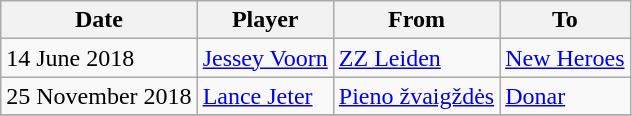<table class="wikitable sortable">
<tr>
<th>Date</th>
<th>Player</th>
<th>From</th>
<th>To</th>
</tr>
<tr>
<td>14 June 2018</td>
<td> <a href='#'>Jessey Voorn</a></td>
<td> <a href='#'>ZZ Leiden</a></td>
<td> <a href='#'>New Heroes</a></td>
</tr>
<tr>
<td>25 November 2018</td>
<td> <a href='#'>Lance Jeter</a></td>
<td> <a href='#'>Pieno žvaigždės</a></td>
<td> <a href='#'>Donar</a></td>
</tr>
<tr>
</tr>
</table>
